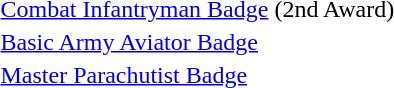<table>
<tr>
<td> <a href='#'>Combat Infantryman Badge</a> (2nd Award)</td>
</tr>
<tr>
<td><a href='#'>Basic Army Aviator Badge</a></td>
</tr>
<tr>
<td> <a href='#'>Master Parachutist Badge</a></td>
</tr>
</table>
